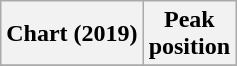<table class="wikitable plainrowheaders" style="text-align:center">
<tr>
<th scope="col">Chart (2019)</th>
<th scope="col">Peak<br>position</th>
</tr>
<tr>
</tr>
</table>
